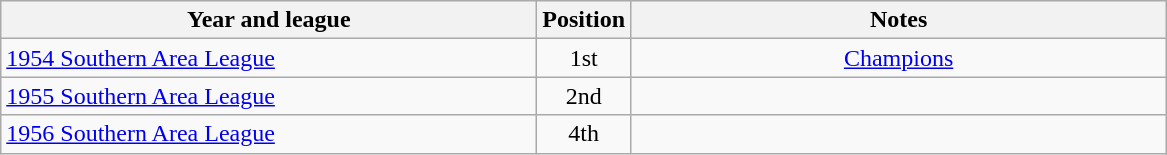<table class="wikitable">
<tr>
<th width=350>Year and league</th>
<th width=50>Position</th>
<th width=350>Notes</th>
</tr>
<tr align=center>
<td align="left"><a href='#'>1954 Southern Area League</a></td>
<td>1st</td>
<td><a href='#'>Champions</a></td>
</tr>
<tr align=center>
<td align="left"><a href='#'>1955 Southern Area League</a></td>
<td>2nd</td>
<td></td>
</tr>
<tr align=center>
<td align="left"><a href='#'>1956 Southern Area League</a></td>
<td>4th</td>
<td></td>
</tr>
</table>
